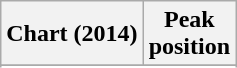<table class="wikitable sortable plainrowheaders" style="text-align:center">
<tr>
<th scope="col">Chart (2014)</th>
<th scope="col">Peak<br>position</th>
</tr>
<tr>
</tr>
<tr>
</tr>
<tr>
</tr>
<tr>
</tr>
<tr>
</tr>
<tr>
</tr>
<tr>
</tr>
<tr>
</tr>
<tr>
</tr>
<tr>
</tr>
<tr>
</tr>
<tr>
</tr>
</table>
